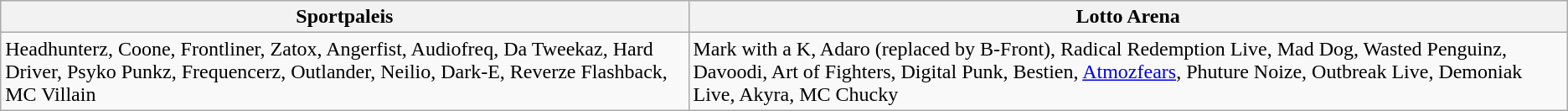<table class="wikitable">
<tr>
<th><strong>Sportpaleis</strong></th>
<th><strong>Lotto Arena</strong></th>
</tr>
<tr>
<td>Headhunterz, Coone, Frontliner, Zatox, Angerfist, Audiofreq, Da Tweekaz, Hard Driver, Psyko Punkz, Frequencerz, Outlander, Neilio, Dark-E, Reverze Flashback, MC Villain</td>
<td>Mark with a K, Adaro (replaced by B-Front), Radical Redemption Live, Mad Dog, Wasted Penguinz, Davoodi, Art of Fighters, Digital Punk, Bestien, <a href='#'>Atmozfears</a>, Phuture Noize, Outbreak Live, Demoniak Live, Akyra, MC Chucky</td>
</tr>
</table>
